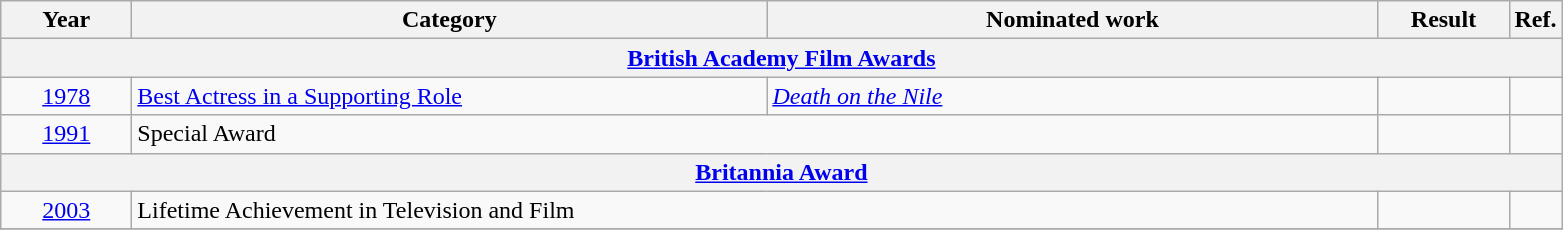<table class=wikitable>
<tr>
<th scope="col" style="width:5em;">Year</th>
<th scope="col" style="width:26em;">Category</th>
<th scope="col" style="width:25em;">Nominated work</th>
<th scope="col" style="width:5em;">Result</th>
<th>Ref.</th>
</tr>
<tr>
<th colspan=5><a href='#'>British Academy Film Awards</a></th>
</tr>
<tr>
<td style="text-align:center;"><a href='#'>1978</a></td>
<td><a href='#'>Best Actress in a Supporting Role</a></td>
<td><em><a href='#'>Death on the Nile</a></em></td>
<td></td>
<td style="text-align:center;"></td>
</tr>
<tr>
<td style="text-align:center;"><a href='#'>1991</a></td>
<td colspan=2>Special Award</td>
<td></td>
<td style="text-align:center;"></td>
</tr>
<tr>
<th colspan=5><a href='#'>Britannia Award</a></th>
</tr>
<tr>
<td style="text-align:center;"><a href='#'>2003</a></td>
<td colspan=2>Lifetime Achievement in Television and Film</td>
<td></td>
<td style="text-align:center;"></td>
</tr>
<tr>
</tr>
</table>
